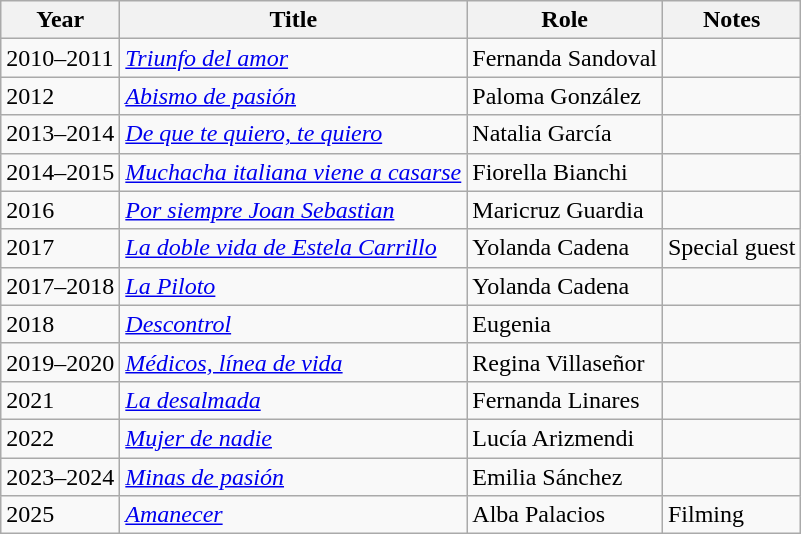<table class="wikitable sortable">
<tr>
<th>Year</th>
<th>Title</th>
<th>Role</th>
<th>Notes</th>
</tr>
<tr>
<td>2010–2011</td>
<td><em><a href='#'>Triunfo del amor</a></em></td>
<td>Fernanda Sandoval</td>
<td></td>
</tr>
<tr>
<td>2012</td>
<td><em><a href='#'>Abismo de pasión</a></em></td>
<td>Paloma González</td>
<td></td>
</tr>
<tr>
<td>2013–2014</td>
<td><em><a href='#'>De que te quiero, te quiero</a></em></td>
<td>Natalia García</td>
<td></td>
</tr>
<tr>
<td>2014–2015</td>
<td><em><a href='#'>Muchacha italiana viene a casarse</a></em></td>
<td>Fiorella Bianchi</td>
<td></td>
</tr>
<tr>
<td>2016</td>
<td><em><a href='#'>Por siempre Joan Sebastian</a></em></td>
<td>Maricruz Guardia</td>
<td></td>
</tr>
<tr>
<td>2017</td>
<td><em><a href='#'>La doble vida de Estela Carrillo</a></em></td>
<td>Yolanda Cadena</td>
<td>Special guest</td>
</tr>
<tr>
<td>2017–2018</td>
<td><em><a href='#'>La Piloto</a></em></td>
<td>Yolanda Cadena</td>
<td></td>
</tr>
<tr>
<td>2018</td>
<td><em><a href='#'>Descontrol</a></em></td>
<td>Eugenia</td>
<td></td>
</tr>
<tr>
<td>2019–2020</td>
<td><em><a href='#'>Médicos, línea de vida</a></em></td>
<td>Regina Villaseñor</td>
<td></td>
</tr>
<tr>
<td>2021</td>
<td><em><a href='#'>La desalmada</a></em></td>
<td>Fernanda Linares</td>
<td></td>
</tr>
<tr>
<td>2022</td>
<td><em><a href='#'>Mujer de nadie</a></em></td>
<td>Lucía Arizmendi</td>
<td></td>
</tr>
<tr>
<td>2023–2024</td>
<td><em><a href='#'>Minas de pasión</a></em></td>
<td>Emilia Sánchez</td>
<td></td>
</tr>
<tr>
<td>2025</td>
<td><em><a href='#'>Amanecer</a></em></td>
<td>Alba Palacios</td>
<td>Filming</td>
</tr>
</table>
